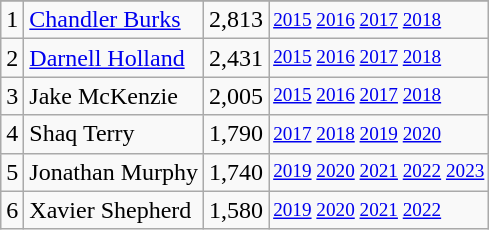<table class="wikitable">
<tr>
</tr>
<tr>
<td>1</td>
<td><a href='#'>Chandler Burks</a></td>
<td>2,813</td>
<td style="font-size:80%;"><a href='#'>2015</a> <a href='#'>2016</a> <a href='#'>2017</a> <a href='#'>2018</a></td>
</tr>
<tr>
<td>2</td>
<td><a href='#'>Darnell Holland</a></td>
<td>2,431</td>
<td style="font-size:80%;"><a href='#'>2015</a> <a href='#'>2016</a> <a href='#'>2017</a> <a href='#'>2018</a></td>
</tr>
<tr>
<td>3</td>
<td>Jake McKenzie</td>
<td>2,005</td>
<td style="font-size:80%;"><a href='#'>2015</a> <a href='#'>2016</a> <a href='#'>2017</a> <a href='#'>2018</a></td>
</tr>
<tr>
<td>4</td>
<td>Shaq Terry</td>
<td>1,790</td>
<td style="font-size:80%;"><a href='#'>2017</a> <a href='#'>2018</a> <a href='#'>2019</a> <a href='#'>2020</a></td>
</tr>
<tr>
<td>5</td>
<td>Jonathan Murphy</td>
<td>1,740</td>
<td style="font-size:80%;"><a href='#'>2019</a> <a href='#'>2020</a> <a href='#'>2021</a> <a href='#'>2022</a> <a href='#'>2023</a></td>
</tr>
<tr>
<td>6</td>
<td>Xavier Shepherd</td>
<td>1,580</td>
<td style="font-size:80%;"><a href='#'>2019</a> <a href='#'>2020</a> <a href='#'>2021</a> <a href='#'>2022</a></td>
</tr>
</table>
